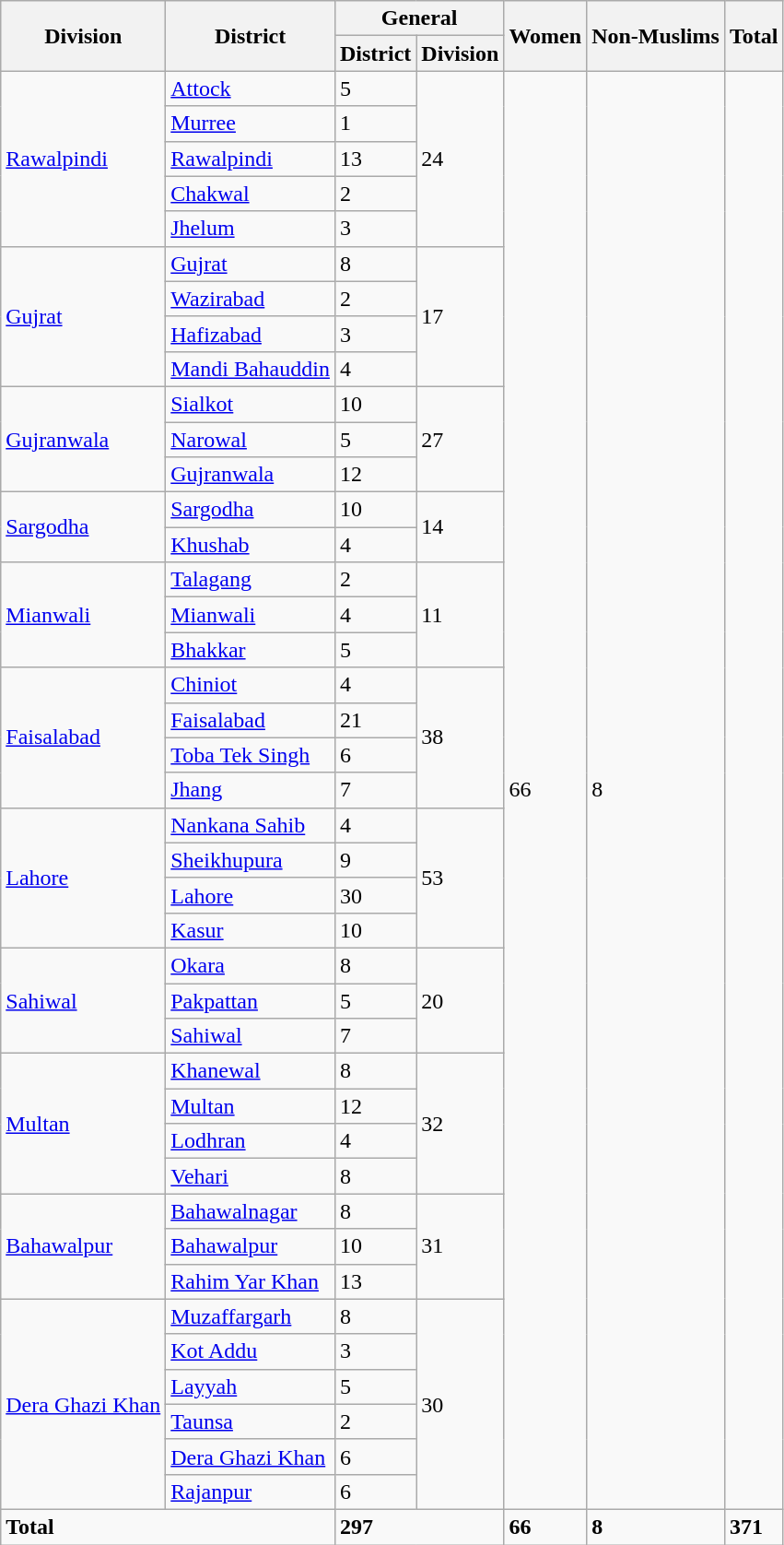<table class="wikitable">
<tr>
<th rowspan="2">Division</th>
<th rowspan="2">District</th>
<th colspan="2">General</th>
<th rowspan="2">Women</th>
<th rowspan="2">Non-Muslims</th>
<th rowspan="2"><strong>Total</strong></th>
</tr>
<tr>
<th>District</th>
<th>Division</th>
</tr>
<tr>
<td rowspan="5"><a href='#'>Rawalpindi</a></td>
<td><a href='#'>Attock</a></td>
<td>5</td>
<td rowspan="5">24</td>
<td rowspan="41">66</td>
<td rowspan="41">8</td>
<td rowspan="41"></td>
</tr>
<tr>
<td><a href='#'>Murree</a></td>
<td>1</td>
</tr>
<tr>
<td><a href='#'>Rawalpindi</a></td>
<td>13</td>
</tr>
<tr>
<td><a href='#'>Chakwal</a></td>
<td>2</td>
</tr>
<tr>
<td><a href='#'>Jhelum</a></td>
<td>3</td>
</tr>
<tr>
<td rowspan="4"><a href='#'>Gujrat</a></td>
<td><a href='#'>Gujrat</a></td>
<td>8</td>
<td rowspan="4">17</td>
</tr>
<tr>
<td><a href='#'>Wazirabad</a></td>
<td>2</td>
</tr>
<tr>
<td><a href='#'>Hafizabad</a></td>
<td>3</td>
</tr>
<tr>
<td><a href='#'>Mandi Bahauddin</a></td>
<td>4</td>
</tr>
<tr>
<td rowspan="3"><a href='#'>Gujranwala</a></td>
<td><a href='#'>Sialkot</a></td>
<td>10</td>
<td rowspan="3">27</td>
</tr>
<tr>
<td><a href='#'>Narowal</a></td>
<td>5</td>
</tr>
<tr>
<td><a href='#'>Gujranwala</a></td>
<td>12</td>
</tr>
<tr>
<td rowspan="2"><a href='#'>Sargodha</a></td>
<td><a href='#'>Sargodha</a></td>
<td>10</td>
<td rowspan="2">14</td>
</tr>
<tr>
<td><a href='#'>Khushab</a></td>
<td>4</td>
</tr>
<tr>
<td rowspan="3"><a href='#'>Mianwali</a></td>
<td><a href='#'>Talagang</a></td>
<td>2</td>
<td rowspan="3">11</td>
</tr>
<tr>
<td><a href='#'>Mianwali</a></td>
<td>4</td>
</tr>
<tr>
<td><a href='#'>Bhakkar</a></td>
<td>5</td>
</tr>
<tr>
<td rowspan="4"><a href='#'>Faisalabad</a></td>
<td><a href='#'>Chiniot</a></td>
<td>4</td>
<td rowspan="4">38</td>
</tr>
<tr>
<td><a href='#'>Faisalabad</a></td>
<td>21</td>
</tr>
<tr>
<td><a href='#'>Toba Tek Singh</a></td>
<td>6</td>
</tr>
<tr>
<td><a href='#'>Jhang</a></td>
<td>7</td>
</tr>
<tr>
<td rowspan="4"><a href='#'>Lahore</a></td>
<td><a href='#'>Nankana Sahib</a></td>
<td>4</td>
<td rowspan="4">53</td>
</tr>
<tr>
<td><a href='#'>Sheikhupura</a></td>
<td>9</td>
</tr>
<tr>
<td><a href='#'>Lahore</a></td>
<td>30</td>
</tr>
<tr>
<td><a href='#'>Kasur</a></td>
<td>10</td>
</tr>
<tr>
<td rowspan="3"><a href='#'>Sahiwal</a></td>
<td><a href='#'>Okara</a></td>
<td>8</td>
<td rowspan="3">20</td>
</tr>
<tr>
<td><a href='#'>Pakpattan</a></td>
<td>5</td>
</tr>
<tr>
<td><a href='#'>Sahiwal</a></td>
<td>7</td>
</tr>
<tr>
<td rowspan="4"><a href='#'>Multan</a></td>
<td><a href='#'>Khanewal</a></td>
<td>8</td>
<td rowspan="4">32</td>
</tr>
<tr>
<td><a href='#'>Multan</a></td>
<td>12</td>
</tr>
<tr>
<td><a href='#'>Lodhran</a></td>
<td>4</td>
</tr>
<tr>
<td><a href='#'>Vehari</a></td>
<td>8</td>
</tr>
<tr>
<td rowspan="3"><a href='#'>Bahawalpur</a></td>
<td><a href='#'>Bahawalnagar</a></td>
<td>8</td>
<td rowspan="3">31</td>
</tr>
<tr>
<td><a href='#'>Bahawalpur</a></td>
<td>10</td>
</tr>
<tr>
<td><a href='#'>Rahim Yar Khan</a></td>
<td>13</td>
</tr>
<tr>
<td rowspan="6"><a href='#'>Dera Ghazi Khan</a></td>
<td><a href='#'>Muzaffargarh</a></td>
<td>8</td>
<td rowspan="6">30</td>
</tr>
<tr>
<td><a href='#'>Kot Addu</a></td>
<td>3</td>
</tr>
<tr>
<td><a href='#'>Layyah</a></td>
<td>5</td>
</tr>
<tr>
<td><a href='#'>Taunsa</a></td>
<td>2</td>
</tr>
<tr>
<td><a href='#'>Dera Ghazi Khan</a></td>
<td>6</td>
</tr>
<tr>
<td><a href='#'>Rajanpur</a></td>
<td>6</td>
</tr>
<tr>
<td colspan="2"><strong>Total</strong></td>
<td colspan="2"><strong>297</strong></td>
<td><strong>66</strong></td>
<td><strong>8</strong></td>
<td><strong>371</strong></td>
</tr>
</table>
